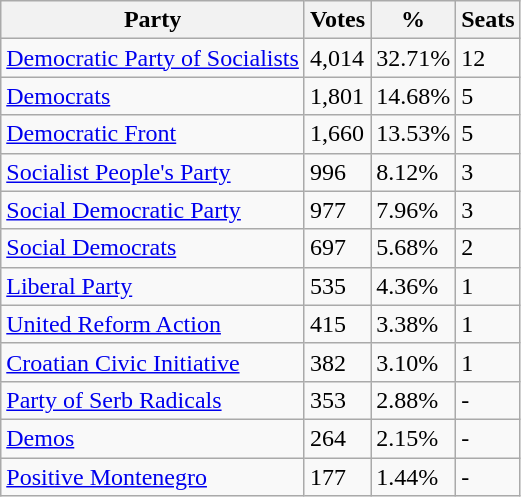<table class="wikitable">
<tr>
<th>Party</th>
<th>Votes</th>
<th>%</th>
<th>Seats</th>
</tr>
<tr>
<td><a href='#'>Democratic Party of Socialists</a></td>
<td>4,014</td>
<td>32.71%</td>
<td>12</td>
</tr>
<tr>
<td><a href='#'>Democrats</a></td>
<td>1,801</td>
<td>14.68%</td>
<td>5</td>
</tr>
<tr>
<td><a href='#'>Democratic Front</a></td>
<td>1,660</td>
<td>13.53%</td>
<td>5</td>
</tr>
<tr>
<td><a href='#'>Socialist People's Party</a></td>
<td>996</td>
<td>8.12%</td>
<td>3</td>
</tr>
<tr>
<td><a href='#'>Social Democratic Party</a></td>
<td>977</td>
<td>7.96%</td>
<td>3</td>
</tr>
<tr>
<td><a href='#'>Social Democrats</a></td>
<td>697</td>
<td>5.68%</td>
<td>2</td>
</tr>
<tr>
<td><a href='#'>Liberal Party</a></td>
<td>535</td>
<td>4.36%</td>
<td>1</td>
</tr>
<tr>
<td><a href='#'>United Reform Action</a></td>
<td>415</td>
<td>3.38%</td>
<td>1</td>
</tr>
<tr>
<td><a href='#'>Croatian Civic Initiative</a></td>
<td>382</td>
<td>3.10%</td>
<td>1</td>
</tr>
<tr>
<td><a href='#'>Party of Serb Radicals</a></td>
<td>353</td>
<td>2.88%</td>
<td>-</td>
</tr>
<tr>
<td><a href='#'>Demos</a></td>
<td>264</td>
<td>2.15%</td>
<td>-</td>
</tr>
<tr>
<td><a href='#'>Positive Montenegro</a></td>
<td>177</td>
<td>1.44%</td>
<td>-</td>
</tr>
</table>
